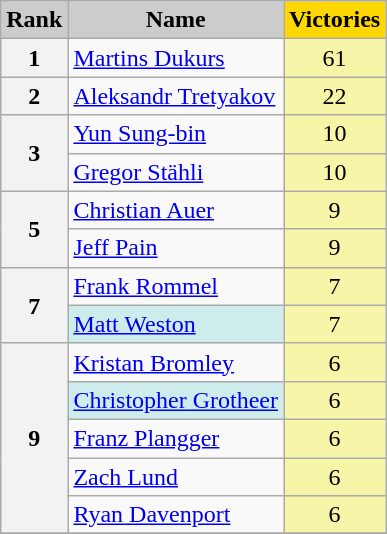<table class="wikitable">
<tr>
<th style="background-color: #ccc;" style="width:17%;">Rank</th>
<th style="background-color: #ccc;" style="width:66%;">Name</th>
<th style="background:gold;         style="width:17%;">Victories</th>
</tr>
<tr align="center">
<th>1</th>
<td align=left> <a href='#'>Martins Dukurs</a></td>
<td style="background:#F7F6A8;">61</td>
</tr>
<tr align=center>
<th>2</th>
<td align=left> <a href='#'>Aleksandr Tretyakov</a></td>
<td style="background:#F7F6A8;">22</td>
</tr>
<tr align=center>
<th rowspan=2>3</th>
<td align=left> <a href='#'>Yun Sung-bin</a></td>
<td style="background:#F7F6A8;">10</td>
</tr>
<tr align=center>
<td align=left> <a href='#'>Gregor Stähli</a></td>
<td style="background:#F7F6A8;">10</td>
</tr>
<tr align=center>
<th rowspan=2>5</th>
<td align=left> <a href='#'>Christian Auer</a></td>
<td style="background:#F7F6A8;">9</td>
</tr>
<tr align=center>
<td align=left> <a href='#'>Jeff Pain</a></td>
<td style="background:#F7F6A8;">9</td>
</tr>
<tr align=center>
<th rowspan=2>7</th>
<td align=left> <a href='#'>Frank Rommel</a></td>
<td style="background:#F7F6A8;">7</td>
</tr>
<tr align=center>
<td align=left bgcolor=CFECEC> <a href='#'>Matt Weston</a></td>
<td style="background:#F7F6A8;">7</td>
</tr>
<tr align=center>
<th rowspan=5>9</th>
<td align=left> <a href='#'>Kristan Bromley</a></td>
<td style="background:#F7F6A8;">6</td>
</tr>
<tr align=center>
<td align=left bgcolor=CFECEC> <a href='#'>Christopher Grotheer</a></td>
<td style="background:#F7F6A8;">6</td>
</tr>
<tr align=center>
<td align=left> <a href='#'>Franz Plangger</a></td>
<td style="background:#F7F6A8;">6</td>
</tr>
<tr align=center>
<td align=left> <a href='#'>Zach Lund</a></td>
<td style="background:#F7F6A8;">6</td>
</tr>
<tr align=center>
<td align=left> <a href='#'>Ryan Davenport</a></td>
<td style="background:#F7F6A8;">6</td>
</tr>
<tr align=center>
</tr>
</table>
